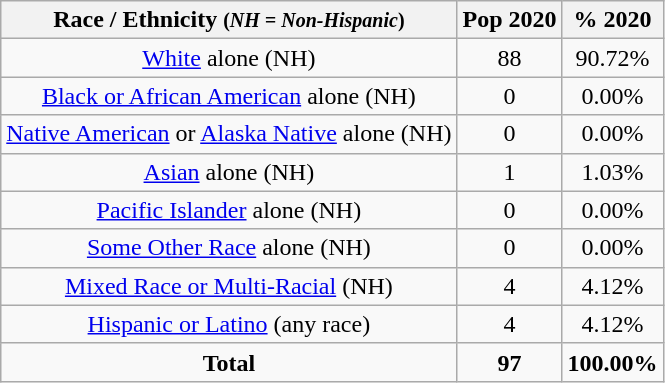<table class="wikitable"  style="text-align:center;">
<tr>
<th>Race / Ethnicity <small>(<em>NH = Non-Hispanic</em>)</small></th>
<th>Pop 2020</th>
<th>% 2020</th>
</tr>
<tr>
<td><a href='#'>White</a> alone (NH)</td>
<td>88</td>
<td>90.72%</td>
</tr>
<tr>
<td><a href='#'>Black or African American</a> alone (NH)</td>
<td>0</td>
<td>0.00%</td>
</tr>
<tr>
<td><a href='#'>Native American</a> or <a href='#'>Alaska Native</a> alone (NH)</td>
<td>0</td>
<td>0.00%</td>
</tr>
<tr>
<td><a href='#'>Asian</a> alone (NH)</td>
<td>1</td>
<td>1.03%</td>
</tr>
<tr>
<td><a href='#'>Pacific Islander</a> alone (NH)</td>
<td>0</td>
<td>0.00%</td>
</tr>
<tr>
<td><a href='#'>Some Other Race</a> alone (NH)</td>
<td>0</td>
<td>0.00%</td>
</tr>
<tr>
<td><a href='#'>Mixed Race or Multi-Racial</a> (NH)</td>
<td>4</td>
<td>4.12%</td>
</tr>
<tr>
<td><a href='#'>Hispanic or Latino</a> (any race)</td>
<td>4</td>
<td>4.12%</td>
</tr>
<tr>
<td><strong>Total</strong></td>
<td><strong>97</strong></td>
<td><strong>100.00%</strong></td>
</tr>
</table>
